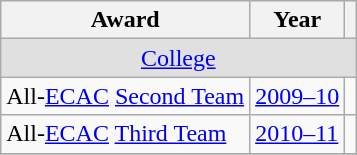<table class="wikitable">
<tr>
<th>Award</th>
<th>Year</th>
<th></th>
</tr>
<tr ALIGN="center" bgcolor="#e0e0e0">
<td colspan="3"><a href='#'>College</a></td>
</tr>
<tr>
<td>All-<a href='#'>ECAC</a> <a href='#'>Second Team</a></td>
<td><a href='#'>2009–10</a></td>
<td></td>
</tr>
<tr>
<td>All-<a href='#'>ECAC</a> <a href='#'>Third Team</a></td>
<td><a href='#'>2010–11</a></td>
<td></td>
</tr>
<tr>
</tr>
</table>
